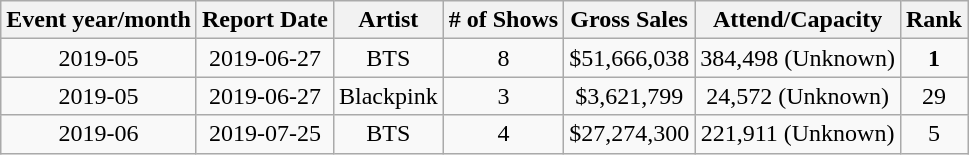<table class="wikitable sortable" style="text-align:center">
<tr>
<th>Event year/month</th>
<th>Report Date</th>
<th>Artist</th>
<th># of Shows</th>
<th>Gross Sales</th>
<th>Attend/Capacity</th>
<th>Rank</th>
</tr>
<tr>
<td>2019-05</td>
<td>2019-06-27</td>
<td>BTS</td>
<td>8</td>
<td>$51,666,038</td>
<td>384,498 (Unknown)</td>
<td><span><strong>1</strong></span></td>
</tr>
<tr>
<td>2019-05</td>
<td>2019-06-27</td>
<td>Blackpink</td>
<td>3</td>
<td>$3,621,799</td>
<td>24,572 (Unknown)</td>
<td>29</td>
</tr>
<tr>
<td>2019-06</td>
<td>2019-07-25</td>
<td>BTS</td>
<td>4</td>
<td>$27,274,300</td>
<td>221,911 (Unknown)</td>
<td>5</td>
</tr>
</table>
